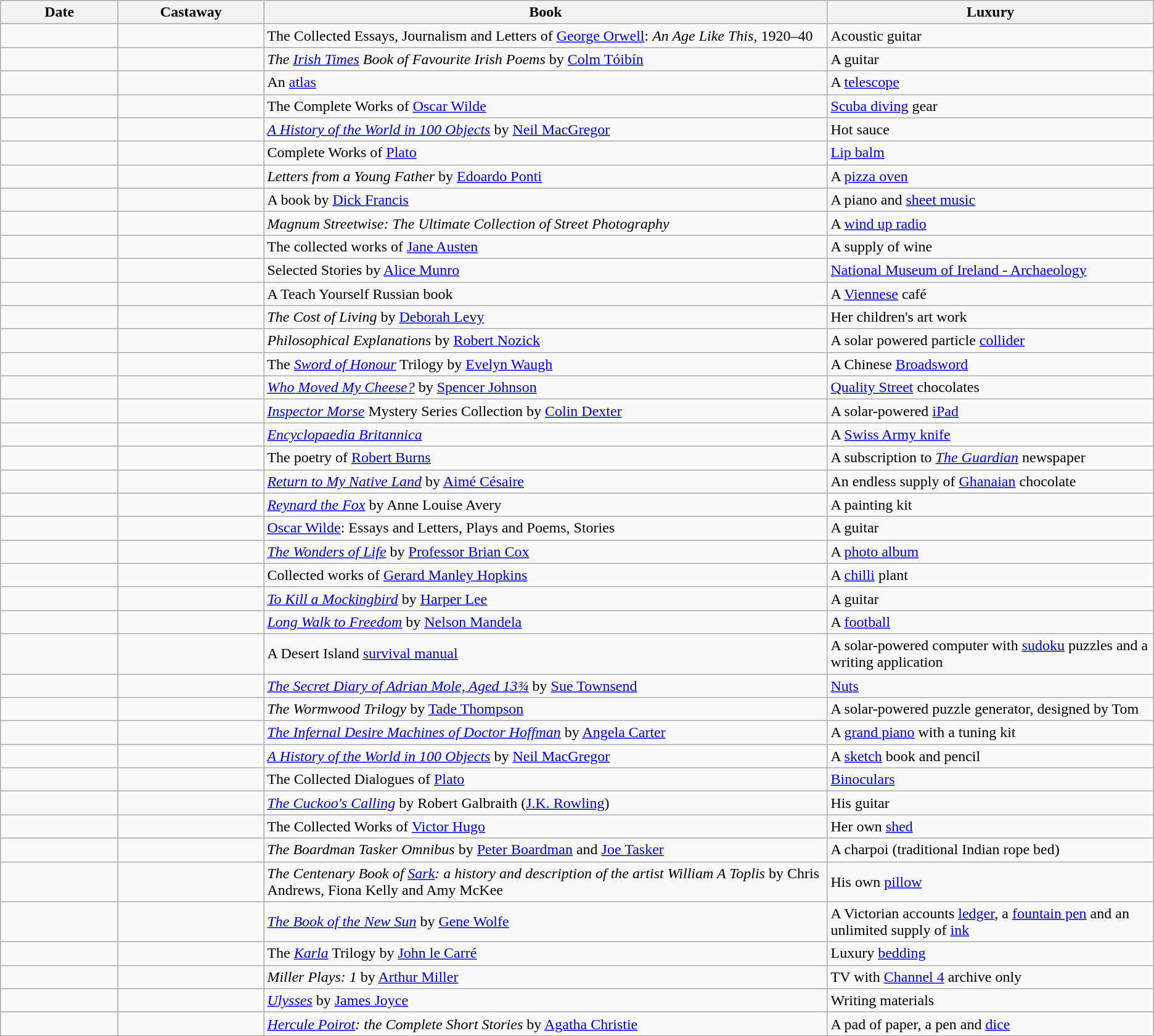<table class="wikitable sortable">
<tr>
<th style="width:120px;">Date</th>
<th style="width:150px;">Castaway</th>
<th>Book</th>
<th>Luxury</th>
</tr>
<tr>
<td></td>
<td></td>
<td>The Collected Essays, Journalism and Letters of <a href='#'>George Orwell</a>: <em>An Age Like This</em>, 1920–40</td>
<td>Acoustic guitar</td>
</tr>
<tr>
<td></td>
<td></td>
<td><em>The <a href='#'>Irish Times</a> Book of Favourite Irish Poems</em> by <a href='#'>Colm Tóibín</a></td>
<td>A guitar</td>
</tr>
<tr>
<td></td>
<td></td>
<td>An <a href='#'>atlas</a></td>
<td>A <a href='#'>telescope</a></td>
</tr>
<tr>
<td></td>
<td></td>
<td>The Complete Works of <a href='#'>Oscar Wilde</a></td>
<td><a href='#'>Scuba diving</a> gear</td>
</tr>
<tr>
<td></td>
<td></td>
<td><em><a href='#'>A History of the World in 100 Objects</a></em> by <a href='#'>Neil MacGregor</a></td>
<td>Hot sauce</td>
</tr>
<tr>
<td></td>
<td></td>
<td>Complete Works of <a href='#'>Plato</a></td>
<td><a href='#'>Lip balm</a></td>
</tr>
<tr>
<td></td>
<td></td>
<td><em>Letters from a Young Father</em> by <a href='#'>Edoardo Ponti</a></td>
<td>A <a href='#'>pizza oven</a></td>
</tr>
<tr>
<td></td>
<td></td>
<td>A book by <a href='#'>Dick Francis</a></td>
<td>A piano and <a href='#'>sheet music</a></td>
</tr>
<tr>
<td></td>
<td></td>
<td><em>Magnum Streetwise: The Ultimate Collection of Street Photography</em></td>
<td>A <a href='#'>wind up radio</a></td>
</tr>
<tr>
<td></td>
<td></td>
<td>The collected works of <a href='#'>Jane Austen</a></td>
<td>A supply of wine</td>
</tr>
<tr>
<td></td>
<td></td>
<td>Selected Stories by <a href='#'>Alice Munro</a></td>
<td><a href='#'>National Museum of Ireland - Archaeology</a></td>
</tr>
<tr>
<td></td>
<td></td>
<td>A Teach Yourself Russian book</td>
<td>A <a href='#'>Viennese</a> café</td>
</tr>
<tr>
<td></td>
<td></td>
<td><em>The Cost of Living</em> by <a href='#'>Deborah Levy</a></td>
<td>Her children's art work</td>
</tr>
<tr>
<td></td>
<td></td>
<td><em>Philosophical Explanations</em> by <a href='#'>Robert Nozick</a></td>
<td>A solar powered particle <a href='#'>collider</a></td>
</tr>
<tr>
<td></td>
<td></td>
<td>The <em><a href='#'>Sword of Honour</a></em> Trilogy by <a href='#'>Evelyn Waugh</a></td>
<td>A Chinese <a href='#'>Broadsword</a></td>
</tr>
<tr>
<td></td>
<td></td>
<td><em><a href='#'>Who Moved My Cheese?</a></em> by <a href='#'>Spencer Johnson</a></td>
<td><a href='#'>Quality Street</a> chocolates</td>
</tr>
<tr>
<td></td>
<td></td>
<td><em><a href='#'>Inspector Morse</a></em> Mystery Series Collection by <a href='#'>Colin Dexter</a></td>
<td>A solar-powered <a href='#'>iPad</a></td>
</tr>
<tr>
<td></td>
<td></td>
<td><em><a href='#'>Encyclopaedia Britannica</a></em></td>
<td>A <a href='#'>Swiss Army knife</a></td>
</tr>
<tr>
<td></td>
<td></td>
<td>The poetry of <a href='#'>Robert Burns</a></td>
<td>A subscription to <em><a href='#'>The Guardian</a></em> newspaper</td>
</tr>
<tr>
<td></td>
<td></td>
<td><em><a href='#'>Return to My Native Land</a></em> by <a href='#'>Aimé Césaire</a></td>
<td>An endless supply of <a href='#'>Ghanaian</a> chocolate</td>
</tr>
<tr>
<td></td>
<td></td>
<td><em><a href='#'>Reynard the Fox</a></em> by Anne Louise Avery</td>
<td>A painting kit</td>
</tr>
<tr>
<td></td>
<td></td>
<td><a href='#'>Oscar Wilde</a>: Essays and Letters, Plays and Poems, Stories</td>
<td>A guitar</td>
</tr>
<tr>
<td></td>
<td></td>
<td><em><a href='#'>The Wonders of Life</a></em> by <a href='#'>Professor Brian Cox</a></td>
<td>A <a href='#'>photo album</a></td>
</tr>
<tr>
<td></td>
<td></td>
<td>Collected works of <a href='#'>Gerard Manley Hopkins</a></td>
<td>A <a href='#'>chilli</a> plant</td>
</tr>
<tr>
<td></td>
<td></td>
<td><em><a href='#'>To Kill a Mockingbird</a></em> by <a href='#'>Harper Lee</a></td>
<td>A guitar</td>
</tr>
<tr>
<td></td>
<td></td>
<td><em><a href='#'>Long Walk to Freedom</a></em> by <a href='#'>Nelson Mandela</a></td>
<td>A <a href='#'>football</a></td>
</tr>
<tr>
<td></td>
<td></td>
<td>A Desert Island <a href='#'>survival manual</a></td>
<td>A solar-powered computer with <a href='#'>sudoku</a> puzzles and a writing application</td>
</tr>
<tr>
<td></td>
<td></td>
<td><em><a href='#'>The Secret Diary of Adrian Mole, Aged 13¾</a></em> by <a href='#'>Sue Townsend</a></td>
<td><a href='#'>Nuts</a></td>
</tr>
<tr>
<td></td>
<td></td>
<td><em>The Wormwood Trilogy</em> by <a href='#'>Tade Thompson</a></td>
<td>A solar-powered puzzle generator, designed by Tom</td>
</tr>
<tr>
<td></td>
<td></td>
<td><em><a href='#'>The Infernal Desire Machines of Doctor Hoffman</a></em> by <a href='#'>Angela Carter</a></td>
<td>A <a href='#'>grand piano</a> with a tuning kit</td>
</tr>
<tr>
<td></td>
<td></td>
<td><em><a href='#'>A History of the World in 100 Objects</a></em> by <a href='#'>Neil MacGregor</a></td>
<td>A <a href='#'>sketch</a> book and pencil</td>
</tr>
<tr>
<td></td>
<td></td>
<td>The Collected Dialogues of <a href='#'>Plato</a></td>
<td><a href='#'>Binoculars</a></td>
</tr>
<tr>
<td></td>
<td></td>
<td><em><a href='#'>The Cuckoo's Calling</a></em> by Robert Galbraith (<a href='#'>J.K. Rowling</a>)</td>
<td>His guitar</td>
</tr>
<tr>
<td></td>
<td></td>
<td>The Collected Works of <a href='#'>Victor Hugo</a></td>
<td>Her own <a href='#'>shed</a></td>
</tr>
<tr>
<td></td>
<td></td>
<td><em>The Boardman Tasker Omnibus</em> by <a href='#'>Peter Boardman</a> and <a href='#'>Joe Tasker</a></td>
<td>A charpoi (traditional Indian rope bed)</td>
</tr>
<tr>
<td></td>
<td></td>
<td><em>The Centenary Book of <a href='#'>Sark</a>: a history and description of the artist William A Toplis</em> by Chris Andrews, Fiona Kelly and Amy McKee</td>
<td>His own <a href='#'>pillow</a></td>
</tr>
<tr>
<td></td>
<td></td>
<td><em><a href='#'>The Book of the New Sun</a></em> by <a href='#'>Gene Wolfe</a></td>
<td>A Victorian accounts <a href='#'>ledger</a>, a <a href='#'>fountain pen</a> and an unlimited supply of <a href='#'>ink</a></td>
</tr>
<tr>
<td></td>
<td></td>
<td>The <em><a href='#'>Karla</a></em> Trilogy by <a href='#'>John le Carré</a></td>
<td>Luxury <a href='#'>bedding</a></td>
</tr>
<tr>
<td></td>
<td></td>
<td><em>Miller Plays: 1</em> by <a href='#'>Arthur Miller</a></td>
<td>TV with <a href='#'>Channel 4</a> archive only</td>
</tr>
<tr>
<td></td>
<td></td>
<td><em><a href='#'>Ulysses</a></em> by <a href='#'>James Joyce</a></td>
<td>Writing materials</td>
</tr>
<tr>
<td></td>
<td></td>
<td><em><a href='#'>Hercule Poirot</a>: the Complete Short Stories</em> by <a href='#'>Agatha Christie</a></td>
<td>A pad of paper, a pen and <a href='#'>dice</a></td>
</tr>
</table>
